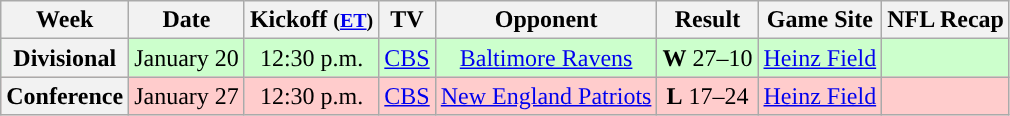<table class="wikitable">
<tr>
<th>Week</th>
<th>Date</th>
<th>Kickoff <small>(<a href='#'>ET</a>)</small></th>
<th>TV</th>
<th>Opponent</th>
<th>Result</th>
<th>Game Site</th>
<th>NFL Recap</th>
</tr>
<tr style="background: #cfc;">
<th>Divisional</th>
<td align="center">January 20</td>
<td align="center">12:30 p.m.</td>
<td align="center"><a href='#'>CBS</a></td>
<td align="center"><a href='#'>Baltimore Ravens</a></td>
<td align="center"><strong>W</strong> 27–10</td>
<td align="center"><a href='#'>Heinz Field</a></td>
<td align="center"></td>
</tr>
<tr style="background: #fcc">
<th>Conference</th>
<td align="center">January 27</td>
<td align="center">12:30 p.m.</td>
<td align="center"><a href='#'>CBS</a></td>
<td align="center"><a href='#'>New England Patriots</a></td>
<td align="center"><strong>L</strong> 17–24</td>
<td align="center"><a href='#'>Heinz Field</a></td>
<td align="center"></td>
</tr>
</table>
